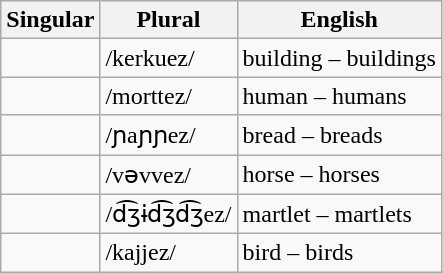<table class="wikitable">
<tr>
<th>Singular</th>
<th>Plural</th>
<th>English</th>
</tr>
<tr>
<td></td>
<td> /kerkuez/</td>
<td>building – buildings</td>
</tr>
<tr>
<td></td>
<td> /morttez/</td>
<td>human – humans</td>
</tr>
<tr>
<td></td>
<td> /ɲaɲɲez/</td>
<td>bread – breads</td>
</tr>
<tr>
<td></td>
<td> /vəvvez/</td>
<td>horse – horses</td>
</tr>
<tr>
<td></td>
<td> /d͡ʒɨd͡ʒd͡ʒez/</td>
<td>martlet – martlets</td>
</tr>
<tr>
<td></td>
<td> /kajjez/</td>
<td>bird – birds</td>
</tr>
</table>
